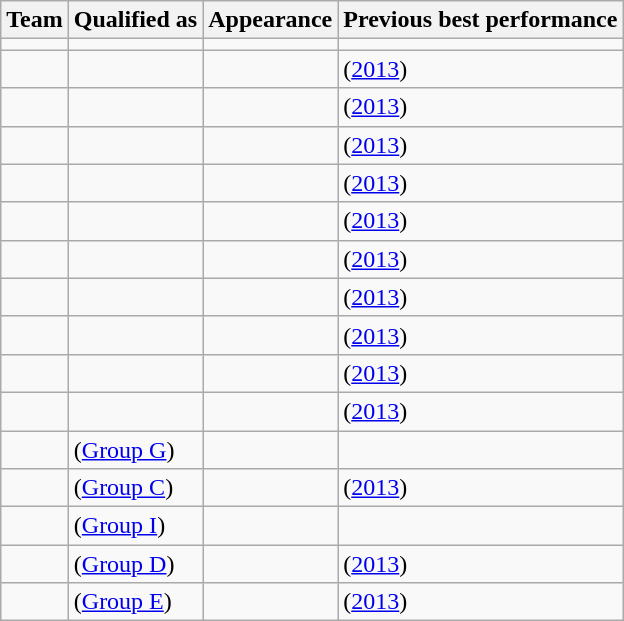<table class="wikitable sortable">
<tr>
<th>Team</th>
<th>Qualified as</th>
<th>Appearance</th>
<th>Previous best performance</th>
</tr>
<tr>
<td></td>
<td></td>
<td></td>
<td></td>
</tr>
<tr>
<td></td>
<td></td>
<td></td>
<td> (<a href='#'>2013</a>)</td>
</tr>
<tr>
<td></td>
<td></td>
<td></td>
<td> (<a href='#'>2013</a>)</td>
</tr>
<tr>
<td></td>
<td></td>
<td></td>
<td> (<a href='#'>2013</a>)</td>
</tr>
<tr>
<td></td>
<td></td>
<td></td>
<td> (<a href='#'>2013</a>)</td>
</tr>
<tr>
<td></td>
<td></td>
<td></td>
<td> (<a href='#'>2013</a>)</td>
</tr>
<tr>
<td></td>
<td></td>
<td></td>
<td> (<a href='#'>2013</a>)</td>
</tr>
<tr>
<td></td>
<td></td>
<td></td>
<td> (<a href='#'>2013</a>)</td>
</tr>
<tr>
<td></td>
<td></td>
<td></td>
<td> (<a href='#'>2013</a>)</td>
</tr>
<tr>
<td></td>
<td></td>
<td></td>
<td> (<a href='#'>2013</a>)</td>
</tr>
<tr>
<td></td>
<td></td>
<td></td>
<td> (<a href='#'>2013</a>)</td>
</tr>
<tr>
<td></td>
<td> (<a href='#'>Group G</a>)</td>
<td></td>
<td></td>
</tr>
<tr>
<td></td>
<td> (<a href='#'>Group C</a>)</td>
<td></td>
<td> (<a href='#'>2013</a>)</td>
</tr>
<tr>
<td></td>
<td> (<a href='#'>Group I</a>)</td>
<td></td>
<td></td>
</tr>
<tr>
<td></td>
<td> (<a href='#'>Group D</a>)</td>
<td></td>
<td> (<a href='#'>2013</a>)</td>
</tr>
<tr>
<td></td>
<td> (<a href='#'>Group E</a>)</td>
<td></td>
<td> (<a href='#'>2013</a>)</td>
</tr>
</table>
